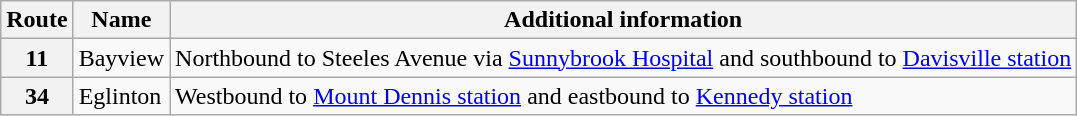<table class="wikitable">
<tr>
<th>Route</th>
<th>Name</th>
<th>Additional information</th>
</tr>
<tr>
<th>11</th>
<td>Bayview</td>
<td>Northbound to Steeles Avenue via <a href='#'>Sunnybrook Hospital</a> and southbound to <a href='#'>Davisville station</a></td>
</tr>
<tr>
<th>34</th>
<td>Eglinton</td>
<td>Westbound to <a href='#'>Mount Dennis station</a> and eastbound to <a href='#'>Kennedy station</a></td>
</tr>
</table>
